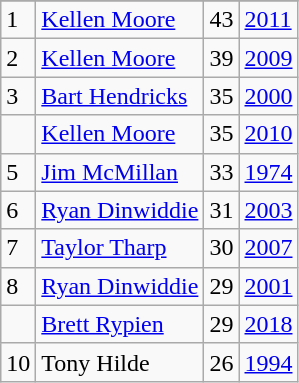<table class="wikitable">
<tr>
</tr>
<tr>
<td>1</td>
<td><a href='#'>Kellen Moore</a></td>
<td>43</td>
<td><a href='#'>2011</a></td>
</tr>
<tr>
<td>2</td>
<td><a href='#'>Kellen Moore</a></td>
<td>39</td>
<td><a href='#'>2009</a></td>
</tr>
<tr>
<td>3</td>
<td><a href='#'>Bart Hendricks</a></td>
<td>35</td>
<td><a href='#'>2000</a></td>
</tr>
<tr>
<td></td>
<td><a href='#'>Kellen Moore</a></td>
<td>35</td>
<td><a href='#'>2010</a></td>
</tr>
<tr>
<td>5</td>
<td><a href='#'>Jim McMillan</a></td>
<td>33</td>
<td><a href='#'>1974</a></td>
</tr>
<tr>
<td>6</td>
<td><a href='#'>Ryan Dinwiddie</a></td>
<td>31</td>
<td><a href='#'>2003</a></td>
</tr>
<tr>
<td>7</td>
<td><a href='#'>Taylor Tharp</a></td>
<td>30</td>
<td><a href='#'>2007</a></td>
</tr>
<tr>
<td>8</td>
<td><a href='#'>Ryan Dinwiddie</a></td>
<td>29</td>
<td><a href='#'>2001</a></td>
</tr>
<tr>
<td></td>
<td><a href='#'>Brett Rypien</a></td>
<td>29</td>
<td><a href='#'>2018</a></td>
</tr>
<tr>
<td>10</td>
<td>Tony Hilde</td>
<td>26</td>
<td><a href='#'>1994</a></td>
</tr>
</table>
